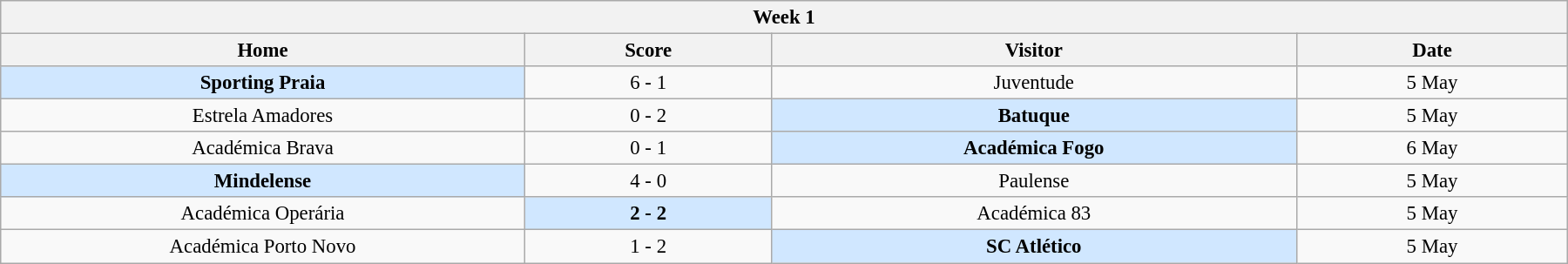<table class="wikitable" style="font-size:95%; text-align: center; width: 95%; margin:1em auto;">
<tr>
<th colspan="12" style="with: 100%;">Week 1</th>
</tr>
<tr>
<th width="200">Home</th>
<th width="90">Score</th>
<th width="200">Visitor</th>
<th width="100">Date</th>
</tr>
<tr>
<td bgcolor=#D0E7FF><strong>Sporting Praia</strong></td>
<td>6 - 1</td>
<td>Juventude</td>
<td>5 May</td>
</tr>
<tr>
<td>Estrela Amadores</td>
<td>0 - 2</td>
<td bgcolor=#D0E7FF><strong>Batuque</strong></td>
<td>5 May</td>
</tr>
<tr>
<td>Académica Brava</td>
<td>0 - 1</td>
<td bgcolor=#D0E7FF><strong>Académica Fogo</strong></td>
<td>6 May</td>
</tr>
<tr>
<td bgcolor=#D0E7FF><strong>Mindelense</strong></td>
<td>4 - 0</td>
<td>Paulense</td>
<td>5 May</td>
</tr>
<tr>
<td>Académica Operária</td>
<td bgcolor=#D0E7FF><strong>2 - 2</strong></td>
<td>Académica 83</td>
<td>5 May</td>
</tr>
<tr>
<td>Académica Porto Novo</td>
<td>1 - 2</td>
<td bgcolor=#D0E7FF><strong>SC Atlético</strong></td>
<td>5 May</td>
</tr>
</table>
